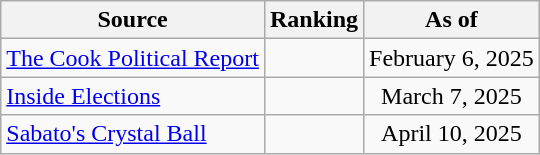<table class="wikitable" style="text-align:center">
<tr>
<th>Source</th>
<th>Ranking</th>
<th>As of</th>
</tr>
<tr>
<td align=left><a href='#'>The Cook Political Report</a></td>
<td></td>
<td>February 6, 2025</td>
</tr>
<tr>
<td align=left><a href='#'>Inside Elections</a></td>
<td></td>
<td>March 7, 2025</td>
</tr>
<tr>
<td align=left><a href='#'>Sabato's Crystal Ball</a></td>
<td></td>
<td>April 10, 2025</td>
</tr>
</table>
